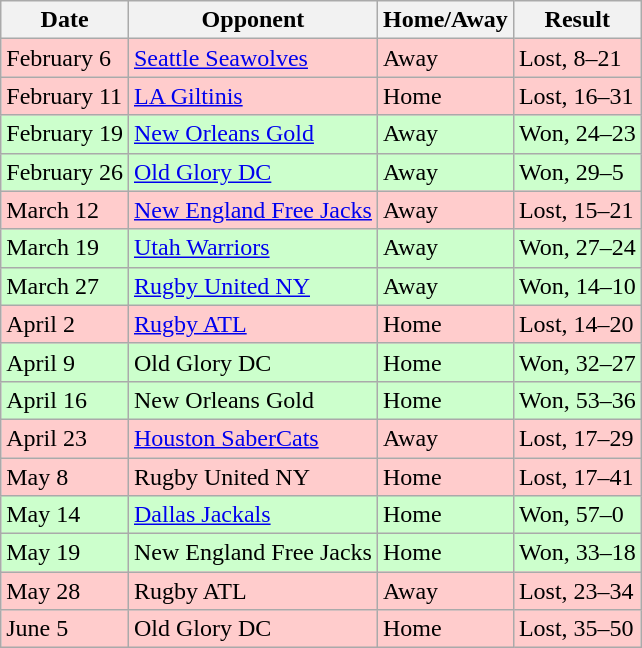<table class="wikitable">
<tr>
<th>Date</th>
<th>Opponent</th>
<th>Home/Away</th>
<th>Result</th>
</tr>
<tr bgcolor="#FFCCCC">
<td>February 6</td>
<td><a href='#'>Seattle Seawolves</a></td>
<td>Away</td>
<td>Lost, 8–21</td>
</tr>
<tr bgcolor="#FFCCCC">
<td>February 11</td>
<td><a href='#'>LA Giltinis</a></td>
<td>Home</td>
<td>Lost, 16–31</td>
</tr>
<tr bgcolor="#CCFFCC">
<td>February 19</td>
<td><a href='#'>New Orleans Gold</a></td>
<td>Away</td>
<td>Won, 24–23</td>
</tr>
<tr bgcolor="#CCFFCC">
<td>February 26</td>
<td><a href='#'>Old Glory DC</a></td>
<td>Away</td>
<td>Won, 29–5</td>
</tr>
<tr bgcolor="#FFCCCC">
<td>March 12</td>
<td><a href='#'>New England Free Jacks</a></td>
<td>Away</td>
<td>Lost, 15–21</td>
</tr>
<tr bgcolor="#CCFFCC">
<td>March 19</td>
<td><a href='#'>Utah Warriors</a></td>
<td>Away</td>
<td>Won, 27–24</td>
</tr>
<tr bgcolor="#CCFFCC">
<td>March 27</td>
<td><a href='#'>Rugby United NY</a></td>
<td>Away</td>
<td>Won, 14–10</td>
</tr>
<tr bgcolor="#FFCCCC">
<td>April 2</td>
<td><a href='#'>Rugby ATL</a></td>
<td>Home</td>
<td>Lost, 14–20</td>
</tr>
<tr bgcolor="#CCFFCC">
<td>April 9</td>
<td>Old Glory DC</td>
<td>Home</td>
<td>Won, 32–27</td>
</tr>
<tr bgcolor="#CCFFCC">
<td>April 16</td>
<td>New Orleans Gold</td>
<td>Home</td>
<td>Won, 53–36</td>
</tr>
<tr bgcolor="#FFCCCC">
<td>April 23</td>
<td><a href='#'>Houston SaberCats</a></td>
<td>Away</td>
<td>Lost, 17–29</td>
</tr>
<tr bgcolor="#FFCCCC">
<td>May 8</td>
<td>Rugby United NY</td>
<td>Home</td>
<td>Lost, 17–41</td>
</tr>
<tr bgcolor="#CCFFCC">
<td>May 14</td>
<td><a href='#'>Dallas Jackals</a></td>
<td>Home</td>
<td>Won, 57–0</td>
</tr>
<tr bgcolor="#CCFFCC">
<td>May 19</td>
<td>New England Free Jacks</td>
<td>Home</td>
<td>Won, 33–18</td>
</tr>
<tr bgcolor="#FFCCCC">
<td>May 28</td>
<td>Rugby ATL</td>
<td>Away</td>
<td>Lost, 23–34</td>
</tr>
<tr bgcolor="#FFCCCC">
<td>June 5</td>
<td>Old Glory DC</td>
<td>Home</td>
<td>Lost, 35–50</td>
</tr>
</table>
